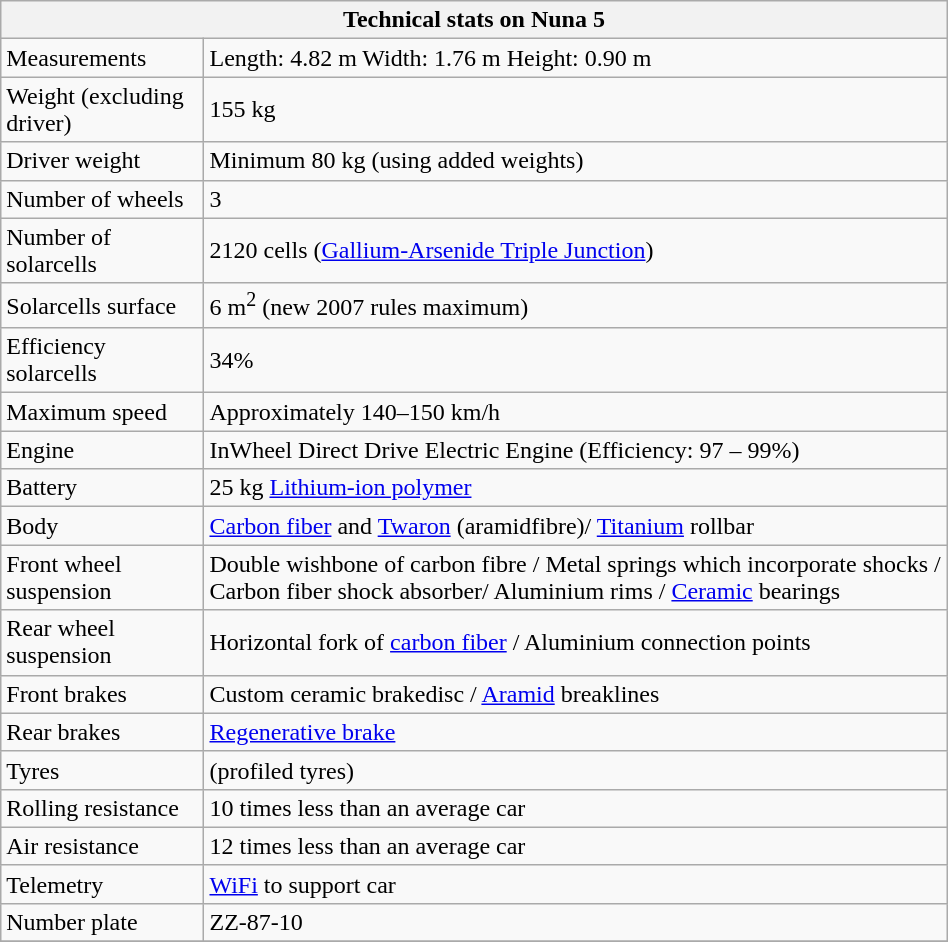<table class="wikitable" style="width: 50%">
<tr>
<th colspan="2">Technical stats on Nuna 5 </th>
</tr>
<tr>
<td>Measurements</td>
<td>Length: 4.82 m Width: 1.76 m Height: 0.90 m</td>
</tr>
<tr>
<td>Weight (excluding driver)</td>
<td>155 kg</td>
</tr>
<tr>
<td>Driver weight</td>
<td>Minimum 80 kg (using added weights)</td>
</tr>
<tr>
<td>Number of wheels</td>
<td>3</td>
</tr>
<tr>
<td>Number of solarcells</td>
<td>2120 cells (<a href='#'>Gallium‐Arsenide Triple Junction</a>)</td>
</tr>
<tr>
<td>Solarcells surface</td>
<td>6 m<sup>2</sup> (new 2007 rules maximum)</td>
</tr>
<tr>
<td>Efficiency solarcells</td>
<td>34%</td>
</tr>
<tr>
<td>Maximum speed</td>
<td>Approximately 140–150 km/h</td>
</tr>
<tr>
<td>Engine</td>
<td>InWheel Direct Drive Electric Engine (Efficiency: 97 – 99%)</td>
</tr>
<tr>
<td>Battery</td>
<td>25 kg <a href='#'>Lithium-ion polymer</a></td>
</tr>
<tr>
<td>Body</td>
<td><a href='#'>Carbon fiber</a> and <a href='#'>Twaron</a> (aramidfibre)/ <a href='#'>Titanium</a> rollbar</td>
</tr>
<tr>
<td>Front wheel suspension</td>
<td>Double wishbone of carbon fibre  / Metal springs which incorporate shocks / Carbon fiber shock absorber/ Aluminium rims / <a href='#'>Ceramic</a> bearings</td>
</tr>
<tr>
<td>Rear wheel suspension</td>
<td>Horizontal fork of <a href='#'>carbon fiber</a> / Aluminium connection points</td>
</tr>
<tr>
<td>Front brakes</td>
<td>Custom ceramic brakedisc / <a href='#'>Aramid</a> breaklines</td>
</tr>
<tr>
<td>Rear brakes</td>
<td><a href='#'>Regenerative brake</a></td>
</tr>
<tr>
<td>Tyres</td>
<td>(profiled tyres)</td>
</tr>
<tr>
<td>Rolling resistance</td>
<td>10 times less than an average car</td>
</tr>
<tr>
<td>Air resistance</td>
<td>12 times less than an average car</td>
</tr>
<tr>
<td>Telemetry</td>
<td><a href='#'>WiFi</a> to support car</td>
</tr>
<tr>
<td>Number plate</td>
<td>ZZ-87-10 </td>
</tr>
<tr>
</tr>
</table>
